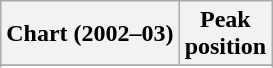<table class="wikitable sortable plainrowheaders">
<tr>
<th>Chart (2002–03)</th>
<th>Peak<br>position</th>
</tr>
<tr>
</tr>
<tr>
</tr>
<tr>
</tr>
<tr>
</tr>
</table>
